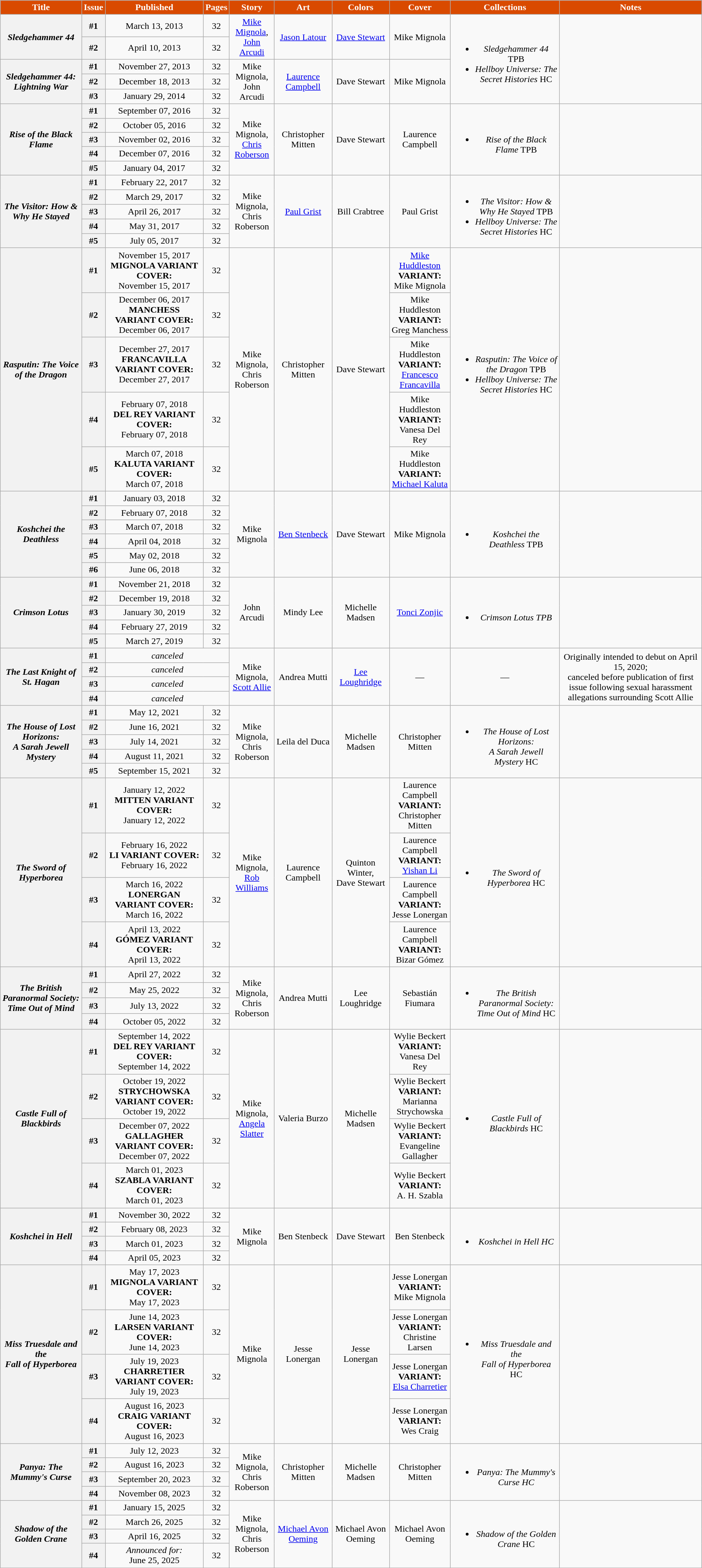<table class="wikitable" style="text-align: center">
<tr>
<th style="background:#d94a00; color:#fff;">Title</th>
<th style="background:#d94a00; color:#fff;">Issue</th>
<th style="background:#d94a00; color:#fff;">Published</th>
<th style="background:#d94a00; color:#fff;">Pages</th>
<th style="background:#d94a00; color:#fff;">Story</th>
<th style="background:#d94a00; color:#fff;">Art</th>
<th style="background:#d94a00; color:#fff;">Colors</th>
<th style="background:#d94a00; color:#fff;">Cover</th>
<th style="background:#d94a00; color:#fff;">Collections</th>
<th style="background:#d94a00; color:#fff;">Notes</th>
</tr>
<tr id="Sledgehammer_44_1">
<th rowspan=2><em>Sledgehammer 44</em></th>
<th>#1</th>
<td>March 13, 2013</td>
<td>32</td>
<td rowspan=2><a href='#'>Mike Mignola</a>,<br><a href='#'>John Arcudi</a></td>
<td rowspan=2><a href='#'>Jason Latour</a></td>
<td rowspan=2><a href='#'>Dave Stewart</a></td>
<td rowspan=2>Mike Mignola</td>
<td rowspan=5><br><ul><li><em>Sledgehammer 44</em> TPB</li><li><em>Hellboy Universe: The Secret Histories</em> HC</li></ul></td>
<td rowspan=5></td>
</tr>
<tr>
<th>#2</th>
<td>April 10, 2013</td>
<td>32</td>
</tr>
<tr id="Sledgehammer_44_Lightning_War_1">
<th rowspan=3><em>Sledgehammer 44: Lightning War</em></th>
<th>#1</th>
<td>November 27, 2013</td>
<td>32</td>
<td rowspan=3>Mike Mignola,<br>John Arcudi</td>
<td rowspan=3><a href='#'>Laurence Campbell</a></td>
<td rowspan=3>Dave Stewart</td>
<td rowspan=3>Mike Mignola</td>
</tr>
<tr>
<th>#2</th>
<td>December 18, 2013</td>
<td>32</td>
</tr>
<tr>
<th>#3</th>
<td>January 29, 2014</td>
<td>32</td>
</tr>
<tr id="Rise_of_the_Black_Flame_1">
<th rowspan=5><em>Rise of the Black Flame</em></th>
<th>#1</th>
<td>September 07, 2016</td>
<td>32</td>
<td rowspan=5>Mike Mignola,<br><a href='#'>Chris Roberson</a></td>
<td rowspan=5>Christopher Mitten</td>
<td rowspan=5>Dave Stewart</td>
<td rowspan=5>Laurence Campbell</td>
<td rowspan=5><br><ul><li><em>Rise of the Black Flame</em> TPB</li></ul></td>
<td rowspan=5></td>
</tr>
<tr>
<th>#2</th>
<td>October 05, 2016</td>
<td>32</td>
</tr>
<tr>
<th>#3</th>
<td>November 02, 2016</td>
<td>32</td>
</tr>
<tr>
<th>#4</th>
<td>December 07, 2016</td>
<td>32</td>
</tr>
<tr>
<th>#5</th>
<td>January 04, 2017</td>
<td>32</td>
</tr>
<tr id="The_Visitor_How_and_Why_He_Stayed_1">
<th rowspan=5><em>The Visitor: How & Why He Stayed</em></th>
<th>#1</th>
<td>February 22, 2017</td>
<td>32</td>
<td rowspan=5>Mike Mignola,<br>Chris Roberson</td>
<td rowspan=5><a href='#'>Paul Grist</a></td>
<td rowspan=5>Bill Crabtree</td>
<td rowspan=5>Paul Grist</td>
<td rowspan=5><br><ul><li><em>The Visitor: How & Why He Stayed</em> TPB</li><li><em>Hellboy Universe: The Secret Histories</em> HC</li></ul></td>
<td rowspan=5></td>
</tr>
<tr>
<th>#2</th>
<td>March 29, 2017</td>
<td>32</td>
</tr>
<tr>
<th>#3</th>
<td>April 26, 2017</td>
<td>32</td>
</tr>
<tr>
<th>#4</th>
<td>May 31, 2017</td>
<td>32</td>
</tr>
<tr>
<th>#5</th>
<td>July 05, 2017</td>
<td>32</td>
</tr>
<tr id="Rasputin_The_Voice_of_the_Dragon_1">
<th rowspan=5><em>Rasputin: The Voice of the Dragon</em></th>
<th>#1</th>
<td>November 15, 2017<br><strong><span>MIGNOLA VARIANT COVER:</span></strong><br>November 15, 2017</td>
<td>32</td>
<td rowspan=5>Mike Mignola,<br>Chris Roberson</td>
<td rowspan=5>Christopher Mitten</td>
<td rowspan=5>Dave Stewart</td>
<td><a href='#'>Mike Huddleston</a><br><strong><span>VARIANT:</span></strong><br>Mike Mignola</td>
<td rowspan=5><br><ul><li><em>Rasputin: The Voice of the Dragon</em> TPB</li><li><em>Hellboy Universe: The Secret Histories</em> HC</li></ul></td>
<td rowspan=5></td>
</tr>
<tr>
<th>#2</th>
<td>December 06, 2017<br><strong><span>MANCHESS VARIANT COVER:</span></strong><br>December 06, 2017</td>
<td>32</td>
<td>Mike Huddleston<br><strong><span>VARIANT:</span></strong><br>Greg Manchess</td>
</tr>
<tr>
<th>#3</th>
<td>December 27, 2017<br><strong><span>FRANCAVILLA VARIANT COVER:</span></strong><br>December 27, 2017</td>
<td>32</td>
<td>Mike Huddleston<br><strong><span>VARIANT:</span></strong><br><a href='#'>Francesco Francavilla</a></td>
</tr>
<tr>
<th>#4</th>
<td>February 07, 2018<br><strong><span>DEL REY VARIANT COVER:</span></strong><br>February 07, 2018</td>
<td>32</td>
<td>Mike Huddleston<br><strong><span>VARIANT:</span></strong><br>Vanesa Del Rey</td>
</tr>
<tr>
<th>#5</th>
<td>March 07, 2018<br><strong><span>KALUTA VARIANT COVER:</span></strong><br>March 07, 2018</td>
<td>32</td>
<td>Mike Huddleston<br><strong><span>VARIANT:</span></strong><br><a href='#'>Michael Kaluta</a></td>
</tr>
<tr id="Koshchei_the_Deathless_1">
<th rowspan=6><em>Koshchei the Deathless</em></th>
<th>#1</th>
<td>January 03, 2018</td>
<td>32</td>
<td rowspan=6>Mike Mignola</td>
<td rowspan=6><a href='#'>Ben Stenbeck</a></td>
<td rowspan=6>Dave Stewart</td>
<td rowspan=6>Mike Mignola</td>
<td rowspan=6><br><ul><li><em>Koshchei the Deathless</em> TPB</li></ul></td>
<td rowspan=6></td>
</tr>
<tr>
<th>#2</th>
<td>February 07, 2018</td>
<td>32</td>
</tr>
<tr>
<th>#3</th>
<td>March 07, 2018</td>
<td>32</td>
</tr>
<tr>
<th>#4</th>
<td>April 04, 2018</td>
<td>32</td>
</tr>
<tr>
<th>#5</th>
<td>May 02, 2018</td>
<td>32</td>
</tr>
<tr>
<th>#6</th>
<td>June 06, 2018</td>
<td>32</td>
</tr>
<tr id="Crimson_Lotus_1">
<th rowspan=5><em>Crimson Lotus</em></th>
<th>#1</th>
<td>November 21, 2018</td>
<td>32</td>
<td rowspan=5>John Arcudi</td>
<td rowspan=5>Mindy Lee</td>
<td rowspan=5>Michelle Madsen</td>
<td rowspan=5><a href='#'>Tonci Zonjic</a></td>
<td rowspan=5><br><ul><li><em>Crimson Lotus TPB</em></li></ul></td>
<td rowspan=5></td>
</tr>
<tr>
<th>#2</th>
<td>December 19, 2018</td>
<td>32</td>
</tr>
<tr>
<th>#3</th>
<td>January 30, 2019</td>
<td>32</td>
</tr>
<tr>
<th>#4</th>
<td>February 27, 2019</td>
<td>32</td>
</tr>
<tr>
<th>#5</th>
<td>March 27, 2019</td>
<td>32</td>
</tr>
<tr id="The_Last_Knight_of_St_Hagan_1">
<th rowspan=4><em>The Last Knight of St. Hagan</em></th>
<th>#1</th>
<td colspan=2><em>canceled</em></td>
<td rowspan=4>Mike Mignola,<br><a href='#'>Scott Allie</a></td>
<td rowspan=4>Andrea Mutti</td>
<td rowspan=4><a href='#'>Lee Loughridge</a></td>
<td rowspan=4>—</td>
<td rowspan=4>—</td>
<td rowspan=4>Originally intended to debut on April 15, 2020;<br>canceled before publication of first issue following sexual harassment allegations surrounding Scott Allie</td>
</tr>
<tr>
<th>#2</th>
<td colspan=2><em>canceled</em></td>
</tr>
<tr>
<th>#3</th>
<td colspan=2><em>canceled</em></td>
</tr>
<tr>
<th>#4</th>
<td colspan=2><em>canceled</em></td>
</tr>
<tr id="The_House_of_Lost_Horizons_1">
<th rowspan=5><em>The House of Lost Horizons:<br>A Sarah Jewell Mystery</em></th>
<th>#1</th>
<td>May 12, 2021</td>
<td>32</td>
<td rowspan=5>Mike Mignola,<br>Chris Roberson</td>
<td rowspan=5>Leila del Duca</td>
<td rowspan=5>Michelle Madsen</td>
<td rowspan=5>Christopher Mitten</td>
<td rowspan=5><br><ul><li><em>The House of Lost Horizons:<br>A Sarah Jewell Mystery</em> HC</li></ul></td>
<td rowspan=5></td>
</tr>
<tr>
<th>#2</th>
<td>June 16, 2021</td>
<td>32</td>
</tr>
<tr>
<th>#3</th>
<td>July 14, 2021</td>
<td>32</td>
</tr>
<tr>
<th>#4</th>
<td>August 11, 2021</td>
<td>32</td>
</tr>
<tr>
<th>#5</th>
<td>September 15, 2021</td>
<td>32</td>
</tr>
<tr id="The_Sword_of_Hyperborea_1">
<th rowspan=4><em>The Sword of Hyperborea</em></th>
<th>#1</th>
<td>January 12, 2022<br><strong><span>MITTEN VARIANT COVER:</span></strong><br>January 12, 2022</td>
<td>32</td>
<td rowspan=4>Mike Mignola,<br><a href='#'>Rob Williams</a></td>
<td rowspan=4>Laurence Campbell</td>
<td rowspan=4>Quinton Winter,<br>Dave Stewart</td>
<td>Laurence Campbell<br><strong><span>VARIANT:</span></strong><br>Christopher Mitten</td>
<td rowspan=4><br><ul><li><em>The Sword of Hyperborea</em> HC</li></ul></td>
<td rowspan=4></td>
</tr>
<tr>
<th>#2</th>
<td>February 16, 2022<br><strong><span>LI VARIANT COVER:</span></strong><br>February 16, 2022</td>
<td>32</td>
<td>Laurence Campbell<br><strong><span>VARIANT:</span></strong><br><a href='#'>Yishan Li</a></td>
</tr>
<tr>
<th>#3</th>
<td>March 16, 2022<br><strong><span>LONERGAN VARIANT COVER:</span></strong><br>March 16, 2022</td>
<td>32</td>
<td>Laurence Campbell<br><strong><span>VARIANT:</span></strong><br>Jesse Lonergan</td>
</tr>
<tr>
<th>#4</th>
<td>April 13, 2022<br><strong><span>GÓMEZ VARIANT COVER:</span></strong><br>April 13, 2022</td>
<td>32</td>
<td>Laurence Campbell<br><strong><span>VARIANT:</span></strong><br>Bizar Gómez</td>
</tr>
<tr id="The_British_Paranormal_Society_Time_Out_of_Mind_1">
<th rowspan=4><em>The British Paranormal Society:<br>Time Out of Mind</em></th>
<th>#1</th>
<td>April 27, 2022</td>
<td>32</td>
<td rowspan=4>Mike Mignola,<br>Chris Roberson</td>
<td rowspan=4>Andrea Mutti</td>
<td rowspan=4>Lee Loughridge</td>
<td rowspan=4>Sebastián Fiumara</td>
<td rowspan=4><br><ul><li><em>The British Paranormal Society:<br>Time Out of Mind</em> HC</li></ul></td>
<td rowspan=4></td>
</tr>
<tr>
<th>#2</th>
<td>May 25, 2022</td>
<td>32</td>
</tr>
<tr>
<th>#3</th>
<td>July 13, 2022</td>
<td>32</td>
</tr>
<tr>
<th>#4</th>
<td>October 05, 2022</td>
<td>32</td>
</tr>
<tr id="Castle_Full_of_Blackbirds_1">
<th rowspan=4><em>Castle Full of Blackbirds</em></th>
<th>#1</th>
<td>September 14, 2022<br><strong><span>DEL REY VARIANT COVER:</span></strong><br>September 14, 2022</td>
<td>32</td>
<td rowspan=4>Mike Mignola,<br><a href='#'>Angela Slatter</a></td>
<td rowspan=4>Valeria Burzo</td>
<td rowspan=4>Michelle Madsen</td>
<td>Wylie Beckert<br><strong><span>VARIANT:</span></strong><br>Vanesa Del Rey</td>
<td rowspan=4><br><ul><li><em>Castle Full of Blackbirds</em> HC</li></ul></td>
<td rowspan=4></td>
</tr>
<tr>
<th>#2</th>
<td>October 19, 2022<br><strong><span>STRYCHOWSKA VARIANT COVER:</span></strong><br>October 19, 2022</td>
<td>32</td>
<td>Wylie Beckert<br><strong><span>VARIANT:</span></strong><br>Marianna Strychowska</td>
</tr>
<tr>
<th>#3</th>
<td>December 07, 2022<br><strong><span>GALLAGHER VARIANT COVER:</span></strong><br>December 07, 2022</td>
<td>32</td>
<td>Wylie Beckert<br><strong><span>VARIANT:</span></strong><br>Evangeline Gallagher</td>
</tr>
<tr>
<th>#4</th>
<td>March 01, 2023<br><strong><span>SZABLA VARIANT COVER:</span></strong><br>March 01, 2023</td>
<td>32</td>
<td>Wylie Beckert<br><strong><span>VARIANT:</span></strong><br>A. H. Szabla</td>
</tr>
<tr id="Koshchei_in_Hell_1">
<th rowspan=4><em>Koshchei in Hell</em></th>
<th>#1</th>
<td>November 30, 2022</td>
<td>32</td>
<td rowspan=4>Mike Mignola</td>
<td rowspan=4>Ben Stenbeck</td>
<td rowspan=4>Dave Stewart</td>
<td rowspan=4>Ben Stenbeck</td>
<td rowspan=4><br><ul><li><em>Koshchei in Hell HC</em></li></ul></td>
<td rowspan=4></td>
</tr>
<tr>
<th>#2</th>
<td>February 08, 2023</td>
<td>32</td>
</tr>
<tr>
<th>#3</th>
<td>March 01, 2023</td>
<td>32</td>
</tr>
<tr>
<th>#4</th>
<td>April 05, 2023</td>
<td>32</td>
</tr>
<tr id="Miss_Truesdale_and_the_Fall_of_Hyperborea_1">
<th rowspan=4><em>Miss Truesdale and the<br>Fall of Hyperborea</em></th>
<th>#1</th>
<td>May 17, 2023<br><strong><span>MIGNOLA VARIANT COVER:</span></strong><br>May 17, 2023</td>
<td>32</td>
<td rowspan=4>Mike Mignola</td>
<td rowspan=4>Jesse Lonergan</td>
<td rowspan=4>Jesse Lonergan</td>
<td>Jesse Lonergan<br><strong><span>VARIANT:</span></strong><br>Mike Mignola</td>
<td rowspan=4><br><ul><li><em>Miss Truesdale and the<br>Fall of Hyperborea</em> HC</li></ul></td>
<td rowspan=4></td>
</tr>
<tr>
<th>#2</th>
<td>June 14, 2023<br><strong><span>LARSEN VARIANT COVER:</span></strong><br>June 14, 2023</td>
<td>32</td>
<td>Jesse Lonergan<br><strong><span>VARIANT:</span></strong><br>Christine Larsen</td>
</tr>
<tr>
<th>#3</th>
<td>July 19, 2023<br><strong><span>CHARRETIER VARIANT COVER:</span></strong><br>July 19, 2023</td>
<td>32</td>
<td>Jesse Lonergan<br><strong><span>VARIANT:</span></strong><br><a href='#'>Elsa Charretier</a></td>
</tr>
<tr>
<th>#4</th>
<td>August 16, 2023<br><strong><span>CRAIG VARIANT COVER:</span></strong><br>August 16, 2023</td>
<td>32</td>
<td>Jesse Lonergan<br><strong><span>VARIANT:</span></strong><br>Wes Craig</td>
</tr>
<tr id="Panya_The_Mummys_Curse_1">
<th rowspan=4><em>Panya: The Mummy's Curse</em></th>
<th>#1</th>
<td>July 12, 2023</td>
<td>32</td>
<td rowspan=4>Mike Mignola,<br>Chris Roberson</td>
<td rowspan=4>Christopher Mitten</td>
<td rowspan=4>Michelle Madsen</td>
<td rowspan=4>Christopher Mitten</td>
<td rowspan=4><br><ul><li><em>Panya: The Mummy's Curse HC</em></li></ul></td>
<td rowspan=4></td>
</tr>
<tr>
<th>#2</th>
<td>August 16, 2023</td>
<td>32</td>
</tr>
<tr>
<th>#3</th>
<td>September 20, 2023</td>
<td>32</td>
</tr>
<tr>
<th>#4</th>
<td>November 08, 2023</td>
<td>32</td>
</tr>
<tr id="Shadow_of_the_Golden_Crane_1">
<th rowspan=4><em>Shadow of the Golden Crane</em></th>
<th>#1</th>
<td>January 15, 2025</td>
<td>32</td>
<td rowspan=4>Mike Mignola,<br>Chris Roberson</td>
<td rowspan=4><a href='#'>Michael Avon Oeming</a></td>
<td rowspan=4>Michael Avon Oeming</td>
<td rowspan=4>Michael Avon Oeming</td>
<td rowspan=4><br><ul><li><em>Shadow of the Golden Crane</em> HC</li></ul></td>
<td rowspan=4></td>
</tr>
<tr>
<th>#2</th>
<td>March 26, 2025</td>
<td>32</td>
</tr>
<tr>
<th>#3</th>
<td>April 16, 2025</td>
<td>32</td>
</tr>
<tr>
<th>#4</th>
<td><em>Announced for:</em><br>June 25, 2025</td>
<td>32</td>
</tr>
</table>
